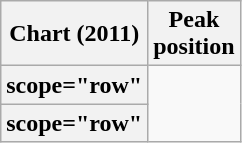<table class="wikitable plainrowheaders sortable">
<tr>
<th scope="col">Chart (2011)</th>
<th scope="col">Peak<br>position</th>
</tr>
<tr>
<th>scope="row" </th>
</tr>
<tr>
<th>scope="row" </th>
</tr>
</table>
